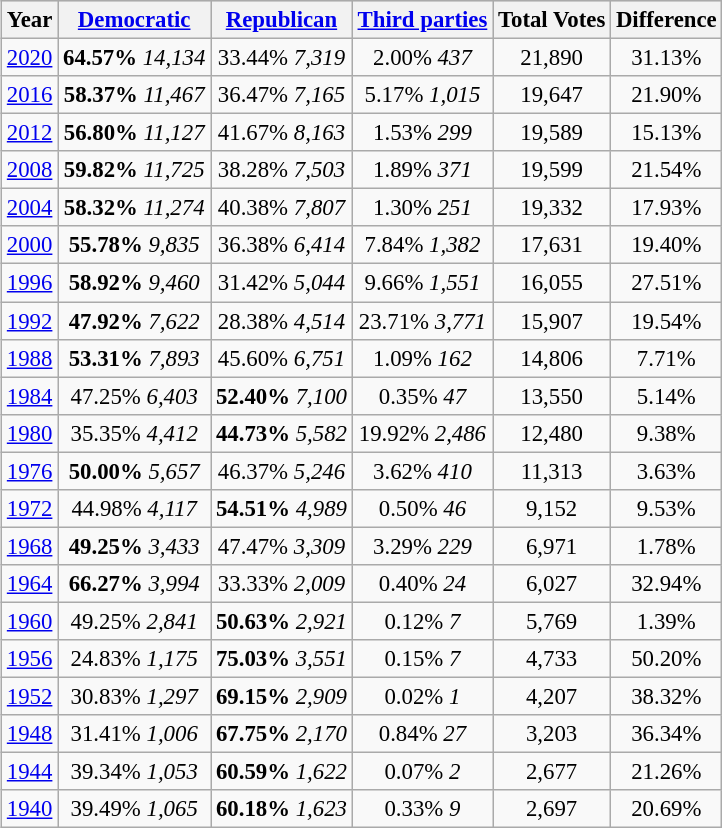<table class="wikitable mw-collapsible" style="float:center; margin:1em; font-size:95%;">
<tr style="background:lightgrey;">
<th>Year</th>
<th><a href='#'>Democratic</a></th>
<th><a href='#'>Republican</a></th>
<th><a href='#'>Third parties</a></th>
<th>Total Votes</th>
<th>Difference</th>
</tr>
<tr>
<td align="center" ><a href='#'>2020</a></td>
<td align="center" ><strong>64.57%</strong> <em>14,134</em></td>
<td align="center" >33.44% <em>7,319</em></td>
<td align="center" >2.00% <em>437</em></td>
<td align="center" >21,890</td>
<td align="center" >31.13%</td>
</tr>
<tr>
<td align="center" ><a href='#'>2016</a></td>
<td align="center" ><strong>58.37%</strong> <em>11,467</em></td>
<td align="center" >36.47% <em>7,165</em></td>
<td align="center" >5.17% <em>1,015</em></td>
<td align="center" >19,647</td>
<td align="center" >21.90%</td>
</tr>
<tr>
<td align="center" ><a href='#'>2012</a></td>
<td align="center" ><strong>56.80%</strong> <em>11,127</em></td>
<td align="center" >41.67% <em>8,163</em></td>
<td align="center" >1.53% <em>299</em></td>
<td align="center" >19,589</td>
<td align="center" >15.13%</td>
</tr>
<tr>
<td align="center" ><a href='#'>2008</a></td>
<td align="center" ><strong>59.82%</strong> <em>11,725</em></td>
<td align="center" >38.28% <em>7,503</em></td>
<td align="center" >1.89% <em>371</em></td>
<td align="center" >19,599</td>
<td align="center" >21.54%</td>
</tr>
<tr>
<td align="center" ><a href='#'>2004</a></td>
<td align="center" ><strong>58.32%</strong> <em>11,274</em></td>
<td align="center" >40.38% <em>7,807</em></td>
<td align="center" >1.30% <em>251</em></td>
<td align="center" >19,332</td>
<td align="center" >17.93%</td>
</tr>
<tr>
<td align="center" ><a href='#'>2000</a></td>
<td align="center" ><strong>55.78%</strong> <em>9,835</em></td>
<td align="center" >36.38% <em>6,414</em></td>
<td align="center" >7.84% <em>1,382</em></td>
<td align="center" >17,631</td>
<td align="center" >19.40%</td>
</tr>
<tr>
<td align="center" ><a href='#'>1996</a></td>
<td align="center" ><strong>58.92%</strong> <em>9,460</em></td>
<td align="center" >31.42% <em>5,044</em></td>
<td align="center" >9.66% <em>1,551</em></td>
<td align="center" >16,055</td>
<td align="center" >27.51%</td>
</tr>
<tr>
<td align="center" ><a href='#'>1992</a></td>
<td align="center" ><strong>47.92%</strong> <em>7,622</em></td>
<td align="center" >28.38% <em>4,514</em></td>
<td align="center" >23.71% <em>3,771</em></td>
<td align="center" >15,907</td>
<td align="center" >19.54%</td>
</tr>
<tr>
<td align="center" ><a href='#'>1988</a></td>
<td align="center" ><strong>53.31%</strong> <em>7,893</em></td>
<td align="center" >45.60% <em>6,751</em></td>
<td align="center" >1.09% <em>162</em></td>
<td align="center" >14,806</td>
<td align="center" >7.71%</td>
</tr>
<tr>
<td align="center" ><a href='#'>1984</a></td>
<td align="center" >47.25% <em>6,403</em></td>
<td align="center" ><strong>52.40%</strong> <em>7,100</em></td>
<td align="center" >0.35% <em>47</em></td>
<td align="center" >13,550</td>
<td align="center" >5.14%</td>
</tr>
<tr>
<td align="center" ><a href='#'>1980</a></td>
<td align="center" >35.35% <em>4,412</em></td>
<td align="center" ><strong>44.73%</strong> <em>5,582</em></td>
<td align="center" >19.92% <em>2,486</em></td>
<td align="center" >12,480</td>
<td align="center" >9.38%</td>
</tr>
<tr>
<td align="center" ><a href='#'>1976</a></td>
<td align="center" ><strong>50.00%</strong> <em>5,657</em></td>
<td align="center" >46.37% <em>5,246</em></td>
<td align="center" >3.62% <em>410</em></td>
<td align="center" >11,313</td>
<td align="center" >3.63%</td>
</tr>
<tr>
<td align="center" ><a href='#'>1972</a></td>
<td align="center" >44.98% <em>4,117</em></td>
<td align="center" ><strong>54.51%</strong> <em>4,989</em></td>
<td align="center" >0.50% <em>46</em></td>
<td align="center" >9,152</td>
<td align="center" >9.53%</td>
</tr>
<tr>
<td align="center" ><a href='#'>1968</a></td>
<td align="center" ><strong>49.25%</strong> <em>3,433</em></td>
<td align="center" >47.47% <em>3,309</em></td>
<td align="center" >3.29% <em>229</em></td>
<td align="center" >6,971</td>
<td align="center" >1.78%</td>
</tr>
<tr>
<td align="center" ><a href='#'>1964</a></td>
<td align="center" ><strong>66.27%</strong> <em>3,994</em></td>
<td align="center" >33.33% <em>2,009</em></td>
<td align="center" >0.40% <em>24</em></td>
<td align="center" >6,027</td>
<td align="center" >32.94%</td>
</tr>
<tr>
<td align="center" ><a href='#'>1960</a></td>
<td align="center" >49.25% <em>2,841</em></td>
<td align="center" ><strong>50.63%</strong> <em>2,921</em></td>
<td align="center" >0.12% <em>7</em></td>
<td align="center" >5,769</td>
<td align="center" >1.39%</td>
</tr>
<tr>
<td align="center" ><a href='#'>1956</a></td>
<td align="center" >24.83% <em>1,175</em></td>
<td align="center" ><strong>75.03%</strong> <em>3,551</em></td>
<td align="center" >0.15% <em>7</em></td>
<td align="center" >4,733</td>
<td align="center" >50.20%</td>
</tr>
<tr>
<td align="center" ><a href='#'>1952</a></td>
<td align="center" >30.83% <em>1,297</em></td>
<td align="center" ><strong>69.15%</strong> <em>2,909</em></td>
<td align="center" >0.02% <em>1</em></td>
<td align="center" >4,207</td>
<td align="center" >38.32%</td>
</tr>
<tr>
<td align="center" ><a href='#'>1948</a></td>
<td align="center" >31.41% <em>1,006</em></td>
<td align="center" ><strong>67.75%</strong> <em>2,170</em></td>
<td align="center" >0.84% <em>27</em></td>
<td align="center" >3,203</td>
<td align="center" >36.34%</td>
</tr>
<tr>
<td align="center" ><a href='#'>1944</a></td>
<td align="center" >39.34% <em>1,053</em></td>
<td align="center" ><strong>60.59%</strong> <em>1,622</em></td>
<td align="center" >0.07% <em>2</em></td>
<td align="center" >2,677</td>
<td align="center" >21.26%</td>
</tr>
<tr>
<td align="center" ><a href='#'>1940</a></td>
<td align="center" >39.49% <em>1,065</em></td>
<td align="center" ><strong>60.18%</strong> <em>1,623</em></td>
<td align="center" >0.33% <em>9</em></td>
<td align="center" >2,697</td>
<td align="center" >20.69%</td>
</tr>
</table>
